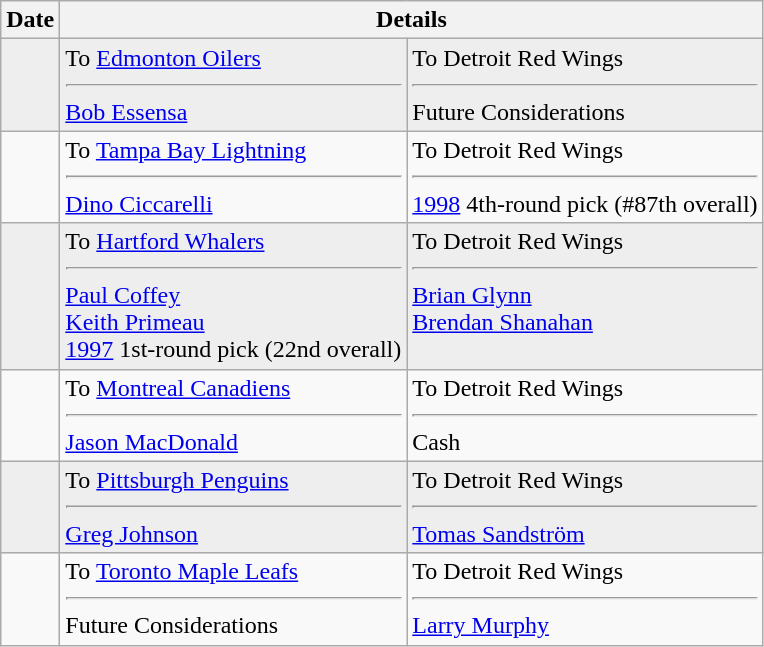<table class="wikitable">
<tr>
<th>Date</th>
<th colspan="2">Details</th>
</tr>
<tr style="background:#eee;">
<td></td>
<td valign="top">To <a href='#'>Edmonton Oilers</a><hr><a href='#'>Bob Essensa</a></td>
<td valign="top">To Detroit Red Wings<hr>Future Considerations</td>
</tr>
<tr>
<td></td>
<td valign="top">To <a href='#'>Tampa Bay Lightning</a><hr><a href='#'>Dino Ciccarelli</a></td>
<td valign="top">To Detroit Red Wings<hr><a href='#'>1998</a> 4th-round pick (#87th overall)</td>
</tr>
<tr style="background:#eee;">
<td></td>
<td valign="top">To <a href='#'>Hartford Whalers</a><hr><a href='#'>Paul Coffey</a><br><a href='#'>Keith Primeau</a><br><a href='#'>1997</a> 1st-round pick (22nd overall)</td>
<td valign="top">To Detroit Red Wings<hr><a href='#'>Brian Glynn</a><br><a href='#'>Brendan Shanahan</a></td>
</tr>
<tr>
<td></td>
<td valign="top">To <a href='#'>Montreal Canadiens</a><hr><a href='#'>Jason MacDonald</a></td>
<td valign="top">To Detroit Red Wings<hr>Cash</td>
</tr>
<tr style="background:#eee;">
<td></td>
<td valign="top">To <a href='#'>Pittsburgh Penguins</a><hr><a href='#'>Greg Johnson</a></td>
<td valign="top">To Detroit Red Wings<hr><a href='#'>Tomas Sandström</a></td>
</tr>
<tr>
<td></td>
<td valign="top">To <a href='#'>Toronto Maple Leafs</a><hr>Future Considerations</td>
<td valign="top">To Detroit Red Wings<hr><a href='#'>Larry Murphy</a></td>
</tr>
</table>
